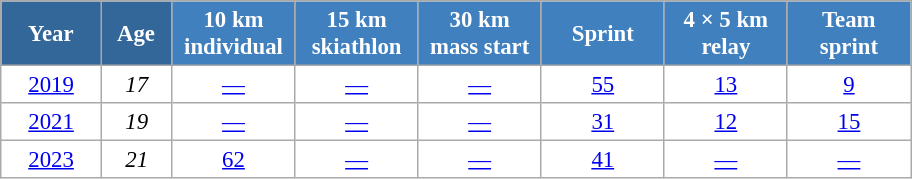<table class="wikitable" style="font-size:95%; text-align:center; border:grey solid 1px; border-collapse:collapse; background:#ffffff;">
<tr>
<th style="background-color:#369; color:white; width:60px;"> Year </th>
<th style="background-color:#369; color:white; width:40px;"> Age </th>
<th style="background-color:#4180be; color:white; width:75px;"> 10 km <br> individual </th>
<th style="background-color:#4180be; color:white; width:75px;"> 15 km <br> skiathlon </th>
<th style="background-color:#4180be; color:white; width:75px;"> 30 km <br> mass start </th>
<th style="background-color:#4180be; color:white; width:75px;"> Sprint </th>
<th style="background-color:#4180be; color:white; width:75px;"> 4 × 5 km <br> relay </th>
<th style="background-color:#4180be; color:white; width:75px;"> Team <br> sprint </th>
</tr>
<tr>
<td><a href='#'>2019</a></td>
<td><em>17</em></td>
<td><a href='#'>—</a></td>
<td><a href='#'>—</a></td>
<td><a href='#'>—</a></td>
<td><a href='#'>55</a></td>
<td><a href='#'>13</a></td>
<td><a href='#'>9</a></td>
</tr>
<tr>
<td><a href='#'>2021</a></td>
<td><em>19</em></td>
<td><a href='#'>—</a></td>
<td><a href='#'>—</a></td>
<td><a href='#'>—</a></td>
<td><a href='#'>31</a></td>
<td><a href='#'>12</a></td>
<td><a href='#'>15</a></td>
</tr>
<tr>
<td><a href='#'>2023</a></td>
<td><em>21</em></td>
<td><a href='#'>62</a></td>
<td><a href='#'>—</a></td>
<td><a href='#'>—</a></td>
<td><a href='#'>41</a></td>
<td><a href='#'>—</a></td>
<td><a href='#'>—</a></td>
</tr>
</table>
